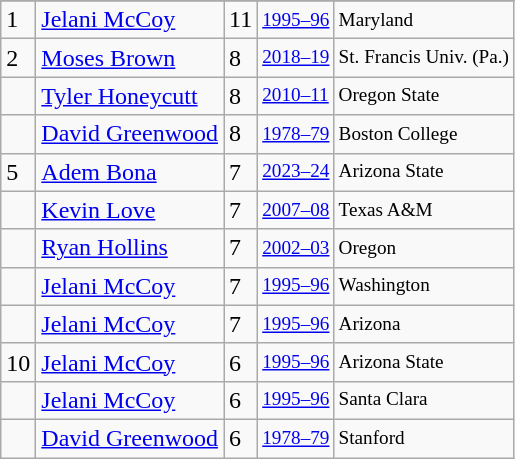<table class="wikitable">
<tr>
</tr>
<tr>
<td>1</td>
<td><a href='#'>Jelani McCoy</a></td>
<td>11</td>
<td style="font-size:80%;"><a href='#'>1995–96</a></td>
<td style="font-size:80%;">Maryland</td>
</tr>
<tr>
<td>2</td>
<td><a href='#'>Moses Brown</a></td>
<td>8</td>
<td style="font-size:80%;"><a href='#'>2018–19</a></td>
<td style="font-size:80%;">St. Francis Univ. (Pa.)</td>
</tr>
<tr>
<td></td>
<td><a href='#'>Tyler Honeycutt</a></td>
<td>8</td>
<td style="font-size:80%;"><a href='#'>2010–11</a></td>
<td style="font-size:80%;">Oregon State</td>
</tr>
<tr>
<td></td>
<td><a href='#'>David Greenwood</a></td>
<td>8</td>
<td style="font-size:80%;"><a href='#'>1978–79</a></td>
<td style="font-size:80%;">Boston College</td>
</tr>
<tr>
<td>5</td>
<td><a href='#'>Adem Bona</a></td>
<td>7</td>
<td style="font-size:80%;"><a href='#'>2023–24</a></td>
<td style="font-size:80%;">Arizona State</td>
</tr>
<tr>
<td></td>
<td><a href='#'>Kevin Love</a></td>
<td>7</td>
<td style="font-size:80%;"><a href='#'>2007–08</a></td>
<td style="font-size:80%;">Texas A&M</td>
</tr>
<tr>
<td></td>
<td><a href='#'>Ryan Hollins</a></td>
<td>7</td>
<td style="font-size:80%;"><a href='#'>2002–03</a></td>
<td style="font-size:80%;">Oregon</td>
</tr>
<tr>
<td></td>
<td><a href='#'>Jelani McCoy</a></td>
<td>7</td>
<td style="font-size:80%;"><a href='#'>1995–96</a></td>
<td style="font-size:80%;">Washington</td>
</tr>
<tr>
<td></td>
<td><a href='#'>Jelani McCoy</a></td>
<td>7</td>
<td style="font-size:80%;"><a href='#'>1995–96</a></td>
<td style="font-size:80%;">Arizona</td>
</tr>
<tr>
<td>10</td>
<td><a href='#'>Jelani McCoy</a></td>
<td>6</td>
<td style="font-size:80%;"><a href='#'>1995–96</a></td>
<td style="font-size:80%;">Arizona State</td>
</tr>
<tr>
<td></td>
<td><a href='#'>Jelani McCoy</a></td>
<td>6</td>
<td style="font-size:80%;"><a href='#'>1995–96</a></td>
<td style="font-size:80%;">Santa Clara</td>
</tr>
<tr>
<td></td>
<td><a href='#'>David Greenwood</a></td>
<td>6</td>
<td style="font-size:80%;"><a href='#'>1978–79</a></td>
<td style="font-size:80%;">Stanford</td>
</tr>
</table>
